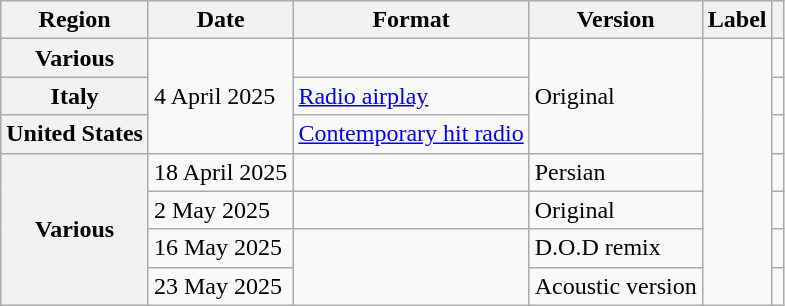<table class="wikitable plainrowheaders">
<tr>
<th scope="col">Region</th>
<th scope="col">Date</th>
<th scope="col">Format</th>
<th scope="col">Version</th>
<th scope="col">Label</th>
<th scope="col"></th>
</tr>
<tr>
<th scope="row">Various</th>
<td rowspan="3">4 April 2025</td>
<td></td>
<td rowspan="3">Original</td>
<td rowspan="7"></td>
<td style="text-align:center;"></td>
</tr>
<tr>
<th scope="row">Italy</th>
<td><a href='#'>Radio airplay</a></td>
<td style="text-align:center;"></td>
</tr>
<tr>
<th scope="row">United States</th>
<td><a href='#'>Contemporary hit radio</a></td>
<td style="text-align:center"></td>
</tr>
<tr>
<th rowspan="4" scope="row">Various</th>
<td>18 April 2025</td>
<td></td>
<td>Persian</td>
<td style="text-align:center;"></td>
</tr>
<tr>
<td>2 May 2025</td>
<td></td>
<td>Original</td>
<td style="text-align:center;"></td>
</tr>
<tr>
<td>16 May 2025</td>
<td rowspan="2"></td>
<td>D.O.D remix</td>
<td style="text-align:center;"></td>
</tr>
<tr>
<td>23 May 2025</td>
<td>Acoustic version</td>
<td style="text-align:center;"></td>
</tr>
</table>
